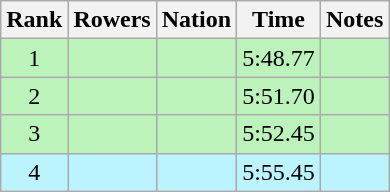<table class="wikitable sortable" style="text-align:center">
<tr>
<th>Rank</th>
<th>Rowers</th>
<th>Nation</th>
<th>Time</th>
<th>Notes</th>
</tr>
<tr bgcolor=bbf3bb>
<td>1</td>
<td align=left data-sort-value="Abbagnale, Agostino"></td>
<td align=left></td>
<td>5:48.77</td>
<td></td>
</tr>
<tr bgcolor=bbf3bb>
<td>2</td>
<td align=left data-sort-value="Kinyakin, Sergey"></td>
<td align=left></td>
<td>5:51.70</td>
<td></td>
</tr>
<tr bgcolor=bbf3bb>
<td>3</td>
<td align=left data-sort-value="Dózsa, Ferenc"></td>
<td align=left></td>
<td>5:52.45</td>
<td></td>
</tr>
<tr bgcolor=bbf3ff>
<td>4</td>
<td align=left data-sort-value="Chalupa Jr., Václav"></td>
<td align=left></td>
<td>5:55.45</td>
<td></td>
</tr>
</table>
